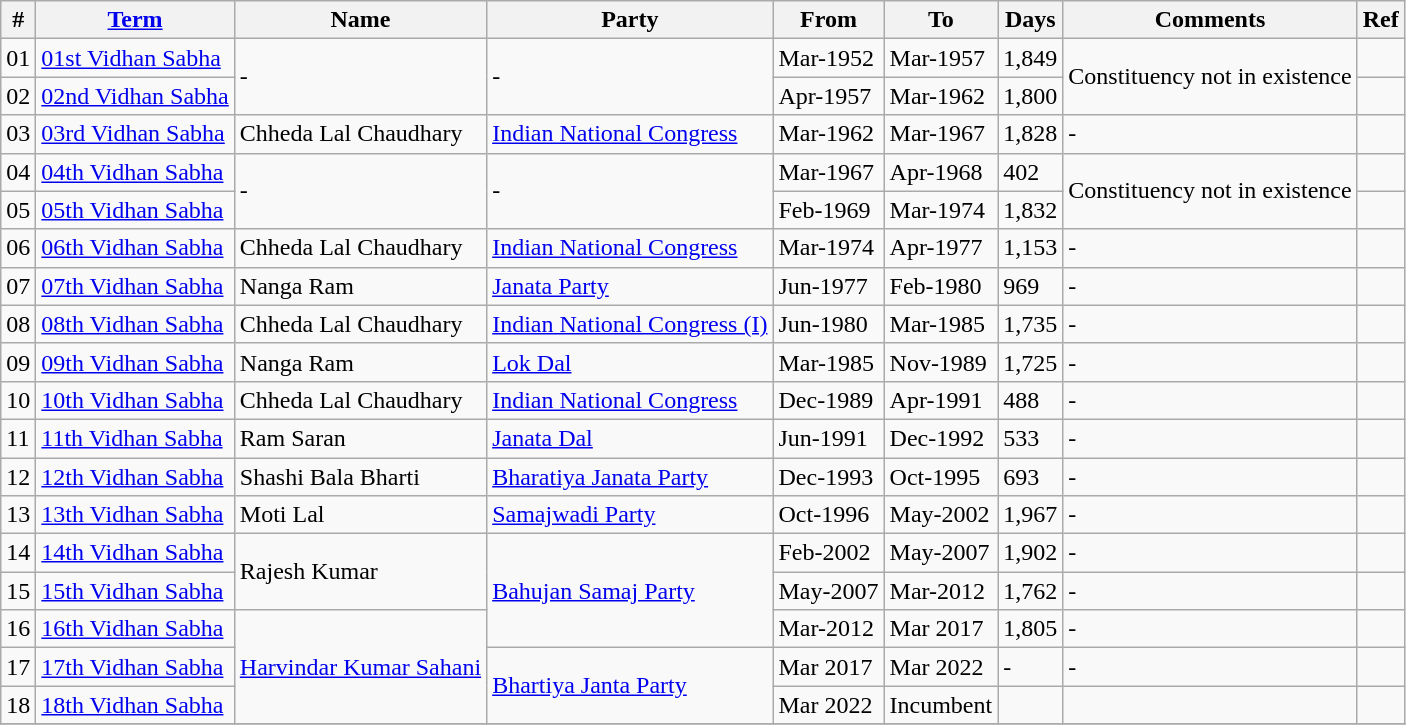<table class="wikitable sortable">
<tr>
<th>#</th>
<th><a href='#'>Term</a></th>
<th>Name</th>
<th>Party</th>
<th>From</th>
<th>To</th>
<th>Days</th>
<th>Comments</th>
<th>Ref</th>
</tr>
<tr>
<td>01</td>
<td><a href='#'>01st Vidhan Sabha</a></td>
<td rowspan="2">-</td>
<td rowspan="2">-</td>
<td>Mar-1952</td>
<td>Mar-1957</td>
<td>1,849</td>
<td rowspan="2">Constituency not in existence</td>
<td></td>
</tr>
<tr>
<td>02</td>
<td><a href='#'>02nd Vidhan Sabha</a></td>
<td>Apr-1957</td>
<td>Mar-1962</td>
<td>1,800</td>
<td></td>
</tr>
<tr>
<td>03</td>
<td><a href='#'>03rd Vidhan Sabha</a></td>
<td>Chheda  Lal Chaudhary</td>
<td><a href='#'>Indian National Congress</a></td>
<td>Mar-1962</td>
<td>Mar-1967</td>
<td>1,828</td>
<td>-</td>
<td></td>
</tr>
<tr>
<td>04</td>
<td><a href='#'>04th Vidhan Sabha</a></td>
<td rowspan="2">-</td>
<td rowspan="2">-</td>
<td>Mar-1967</td>
<td>Apr-1968</td>
<td>402</td>
<td rowspan="2">Constituency not in existence</td>
<td></td>
</tr>
<tr>
<td>05</td>
<td><a href='#'>05th Vidhan Sabha</a></td>
<td>Feb-1969</td>
<td>Mar-1974</td>
<td>1,832</td>
<td></td>
</tr>
<tr>
<td>06</td>
<td><a href='#'>06th Vidhan Sabha</a></td>
<td>Chheda  Lal Chaudhary</td>
<td><a href='#'>Indian National Congress</a></td>
<td>Mar-1974</td>
<td>Apr-1977</td>
<td>1,153</td>
<td>-</td>
<td></td>
</tr>
<tr>
<td>07</td>
<td><a href='#'>07th Vidhan Sabha</a></td>
<td>Nanga Ram</td>
<td><a href='#'>Janata Party</a></td>
<td>Jun-1977</td>
<td>Feb-1980</td>
<td>969</td>
<td>-</td>
<td></td>
</tr>
<tr>
<td>08</td>
<td><a href='#'>08th Vidhan Sabha</a></td>
<td>Chheda  Lal Chaudhary</td>
<td><a href='#'>Indian National Congress (I)</a></td>
<td>Jun-1980</td>
<td>Mar-1985</td>
<td>1,735</td>
<td>-</td>
<td></td>
</tr>
<tr>
<td>09</td>
<td><a href='#'>09th Vidhan Sabha</a></td>
<td>Nanga Ram</td>
<td><a href='#'>Lok Dal</a></td>
<td>Mar-1985</td>
<td>Nov-1989</td>
<td>1,725</td>
<td>-</td>
<td></td>
</tr>
<tr>
<td>10</td>
<td><a href='#'>10th Vidhan Sabha</a></td>
<td>Chheda  Lal Chaudhary</td>
<td><a href='#'>Indian National Congress</a></td>
<td>Dec-1989</td>
<td>Apr-1991</td>
<td>488</td>
<td>-</td>
<td></td>
</tr>
<tr>
<td>11</td>
<td><a href='#'>11th Vidhan Sabha</a></td>
<td>Ram Saran</td>
<td><a href='#'>Janata Dal</a></td>
<td>Jun-1991</td>
<td>Dec-1992</td>
<td>533</td>
<td>-</td>
<td></td>
</tr>
<tr>
<td>12</td>
<td><a href='#'>12th Vidhan Sabha</a></td>
<td>Shashi  Bala Bharti</td>
<td><a href='#'>Bharatiya Janata Party</a></td>
<td>Dec-1993</td>
<td>Oct-1995</td>
<td>693</td>
<td>-</td>
<td></td>
</tr>
<tr>
<td>13</td>
<td><a href='#'>13th Vidhan Sabha</a></td>
<td>Moti Lal</td>
<td><a href='#'>Samajwadi Party</a></td>
<td>Oct-1996</td>
<td>May-2002</td>
<td>1,967</td>
<td>-</td>
<td></td>
</tr>
<tr>
<td>14</td>
<td><a href='#'>14th Vidhan Sabha</a></td>
<td rowspan="2">Rajesh  Kumar</td>
<td rowspan="3"><a href='#'>Bahujan Samaj Party</a></td>
<td>Feb-2002</td>
<td>May-2007</td>
<td>1,902</td>
<td>-</td>
<td></td>
</tr>
<tr>
<td>15</td>
<td><a href='#'>15th Vidhan Sabha</a></td>
<td>May-2007</td>
<td>Mar-2012</td>
<td>1,762</td>
<td>-</td>
<td></td>
</tr>
<tr>
<td>16</td>
<td><a href='#'>16th Vidhan Sabha</a></td>
<td rowspan="3"><a href='#'>Harvindar Kumar Sahani</a></td>
<td>Mar-2012</td>
<td>Mar 2017</td>
<td>1,805</td>
<td>-</td>
<td></td>
</tr>
<tr>
<td>17</td>
<td><a href='#'>17th Vidhan Sabha</a></td>
<td rowspan="2"><a href='#'>Bhartiya Janta Party</a></td>
<td>Mar 2017</td>
<td>Mar 2022</td>
<td>-</td>
<td>-</td>
<td></td>
</tr>
<tr>
<td>18</td>
<td><a href='#'>18th Vidhan Sabha</a></td>
<td>Mar 2022</td>
<td>Incumbent</td>
<td></td>
<td></td>
<td></td>
</tr>
<tr>
</tr>
</table>
